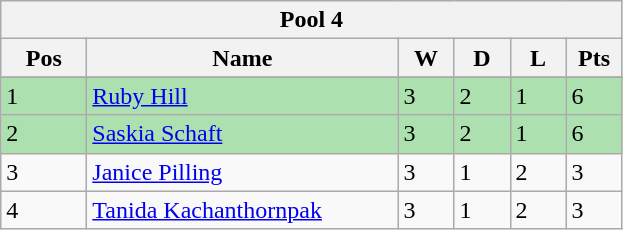<table class="wikitable">
<tr>
<th colspan="6">Pool 4</th>
</tr>
<tr>
<th width=50>Pos</th>
<th width=200>Name</th>
<th width=30>W</th>
<th width=30>D</th>
<th width=30>L</th>
<th width=30>Pts</th>
</tr>
<tr>
</tr>
<tr style="background:#ACE1AF;">
<td>1</td>
<td> <a href='#'>Ruby Hill</a></td>
<td>3</td>
<td>2</td>
<td>1</td>
<td>6</td>
</tr>
<tr style="background:#ACE1AF;">
<td>2</td>
<td> <a href='#'>Saskia Schaft</a></td>
<td>3</td>
<td>2</td>
<td>1</td>
<td>6</td>
</tr>
<tr>
<td>3</td>
<td> <a href='#'>Janice Pilling</a></td>
<td>3</td>
<td>1</td>
<td>2</td>
<td>3</td>
</tr>
<tr>
<td>4</td>
<td> <a href='#'>Tanida Kachanthornpak</a></td>
<td>3</td>
<td>1</td>
<td>2</td>
<td>3</td>
</tr>
</table>
